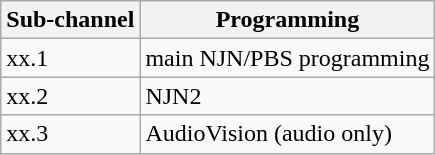<table class="wikitable">
<tr>
<th>Sub-channel</th>
<th>Programming</th>
</tr>
<tr>
<td>xx.1</td>
<td>main NJN/PBS programming</td>
</tr>
<tr>
<td>xx.2</td>
<td>NJN2</td>
</tr>
<tr>
<td>xx.3</td>
<td>AudioVision (audio only)</td>
</tr>
</table>
